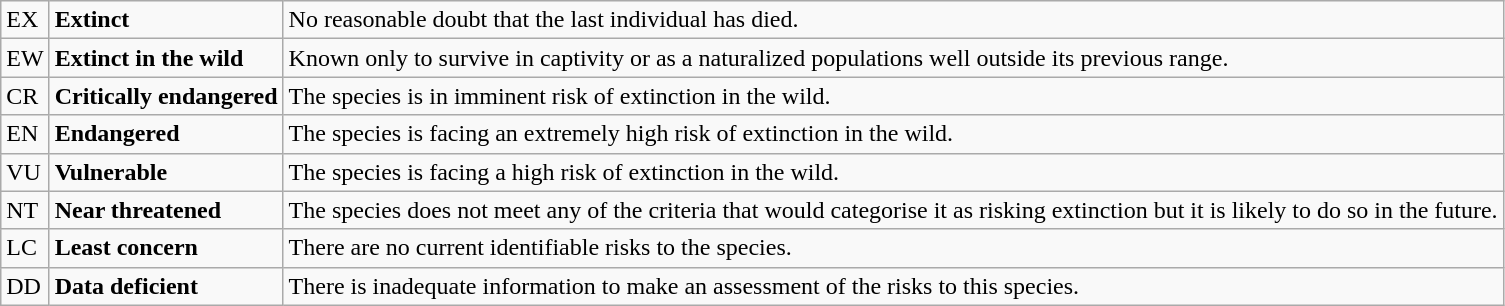<table class="wikitable" style="text-align:left">
<tr>
<td>EX</td>
<td><strong>Extinct</strong></td>
<td>No reasonable doubt that the last individual has died.</td>
</tr>
<tr>
<td>EW</td>
<td><strong>Extinct in the wild</strong></td>
<td>Known only to survive in captivity or as a naturalized populations well outside its previous range.</td>
</tr>
<tr>
<td>CR</td>
<td><strong>Critically endangered</strong></td>
<td>The species is in imminent risk of extinction in the wild.</td>
</tr>
<tr>
<td>EN</td>
<td><strong>Endangered</strong></td>
<td>The species is facing an extremely high risk of extinction in the wild.</td>
</tr>
<tr>
<td>VU</td>
<td><strong>Vulnerable</strong></td>
<td>The species is facing a high risk of extinction in the wild.</td>
</tr>
<tr>
<td>NT</td>
<td><strong>Near threatened</strong></td>
<td>The species does not meet any of the criteria that would categorise it as risking extinction but it is likely to do so in the future.</td>
</tr>
<tr>
<td>LC</td>
<td><strong>Least concern</strong></td>
<td>There are no current identifiable risks to the species.</td>
</tr>
<tr>
<td>DD</td>
<td><strong>Data deficient</strong></td>
<td>There is inadequate information to make an assessment of the risks to this species.</td>
</tr>
</table>
